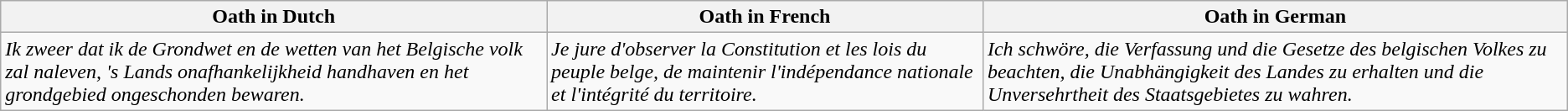<table class="wikitable">
<tr>
<th>Oath in Dutch</th>
<th>Oath in French</th>
<th>Oath in German</th>
</tr>
<tr>
<td><em>Ik zweer dat ik de Grondwet en de wetten van het Belgische volk zal naleven, 's Lands onafhankelijkheid handhaven en het grondgebied ongeschonden bewaren.</em></td>
<td><em>Je jure d'observer la Constitution et les lois du peuple belge, de maintenir l'indépendance nationale et l'intégrité du territoire.</em></td>
<td><em>Ich schwöre, die Verfassung und die Gesetze des belgischen Volkes zu beachten, die Unabhängigkeit des Landes zu erhalten und die Unversehrtheit des Staatsgebietes zu wahren.</em></td>
</tr>
</table>
